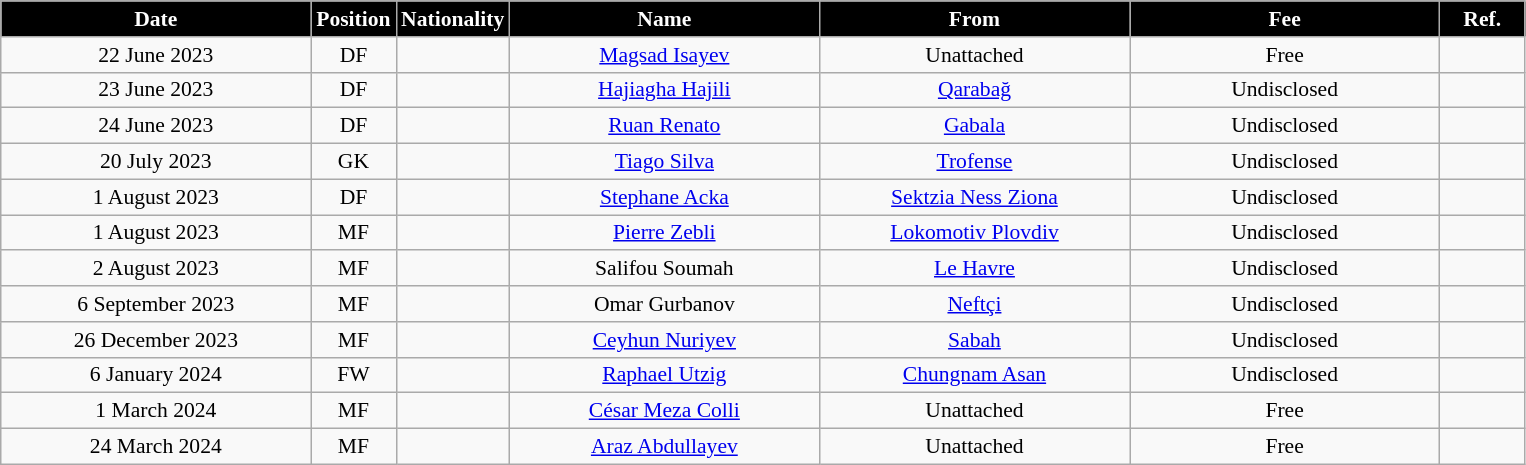<table class="wikitable"  style="text-align:center; font-size:90%; ">
<tr>
<th style="background:#000000; color:#FFFFFF; width:200px;">Date</th>
<th style="background:#000000; color:#FFFFFF; width:50px;">Position</th>
<th style="background:#000000; color:#FFFFFF; width:50px;">Nationality</th>
<th style="background:#000000; color:#FFFFFF; width:200px;">Name</th>
<th style="background:#000000; color:#FFFFFF; width:200px;">From</th>
<th style="background:#000000; color:#FFFFFF; width:200px;">Fee</th>
<th style="background:#000000; color:#FFFFFF; width:50px;">Ref.</th>
</tr>
<tr>
<td>22 June 2023</td>
<td>DF</td>
<td></td>
<td><a href='#'>Magsad Isayev</a></td>
<td>Unattached</td>
<td>Free</td>
<td></td>
</tr>
<tr>
<td>23 June 2023</td>
<td>DF</td>
<td></td>
<td><a href='#'>Hajiagha Hajili</a></td>
<td><a href='#'>Qarabağ</a></td>
<td>Undisclosed</td>
<td></td>
</tr>
<tr>
<td>24 June 2023</td>
<td>DF</td>
<td></td>
<td><a href='#'>Ruan Renato</a></td>
<td><a href='#'>Gabala</a></td>
<td>Undisclosed</td>
<td></td>
</tr>
<tr>
<td>20 July 2023</td>
<td>GK</td>
<td></td>
<td><a href='#'>Tiago Silva</a></td>
<td><a href='#'>Trofense</a></td>
<td>Undisclosed</td>
<td></td>
</tr>
<tr>
<td>1 August 2023</td>
<td>DF</td>
<td></td>
<td><a href='#'>Stephane Acka</a></td>
<td><a href='#'>Sektzia Ness Ziona</a></td>
<td>Undisclosed</td>
<td></td>
</tr>
<tr>
<td>1 August 2023</td>
<td>MF</td>
<td></td>
<td><a href='#'>Pierre Zebli</a></td>
<td><a href='#'>Lokomotiv Plovdiv</a></td>
<td>Undisclosed</td>
<td></td>
</tr>
<tr>
<td>2 August 2023</td>
<td>MF</td>
<td></td>
<td>Salifou Soumah</td>
<td><a href='#'>Le Havre</a></td>
<td>Undisclosed</td>
<td></td>
</tr>
<tr>
<td>6 September 2023</td>
<td>MF</td>
<td></td>
<td>Omar Gurbanov</td>
<td><a href='#'>Neftçi</a></td>
<td>Undisclosed</td>
<td></td>
</tr>
<tr>
<td>26 December 2023</td>
<td>MF</td>
<td></td>
<td><a href='#'>Ceyhun Nuriyev</a></td>
<td><a href='#'>Sabah</a></td>
<td>Undisclosed</td>
<td></td>
</tr>
<tr>
<td>6 January 2024</td>
<td>FW</td>
<td></td>
<td><a href='#'>Raphael Utzig</a></td>
<td><a href='#'>Chungnam Asan</a></td>
<td>Undisclosed</td>
<td></td>
</tr>
<tr>
<td>1 March 2024</td>
<td>MF</td>
<td></td>
<td><a href='#'>César Meza Colli</a></td>
<td>Unattached</td>
<td>Free</td>
<td></td>
</tr>
<tr>
<td>24 March 2024</td>
<td>MF</td>
<td></td>
<td><a href='#'>Araz Abdullayev</a></td>
<td>Unattached</td>
<td>Free</td>
<td></td>
</tr>
</table>
